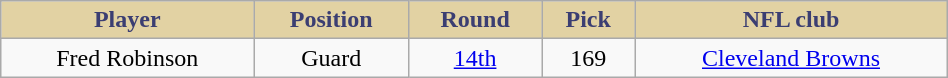<table class="wikitable" style="width:50%;">
<tr style="text-align:center; background:#e2d2a3; color:#3b3e72;">
<td><strong>Player</strong></td>
<td><strong>Position</strong></td>
<td><strong>Round</strong></td>
<td><strong>Pick</strong></td>
<td><strong>NFL club</strong></td>
</tr>
<tr style="text-align:center;" bgcolor="">
<td>Fred Robinson</td>
<td>Guard</td>
<td><a href='#'>14th</a></td>
<td>169</td>
<td><a href='#'>Cleveland Browns</a></td>
</tr>
</table>
